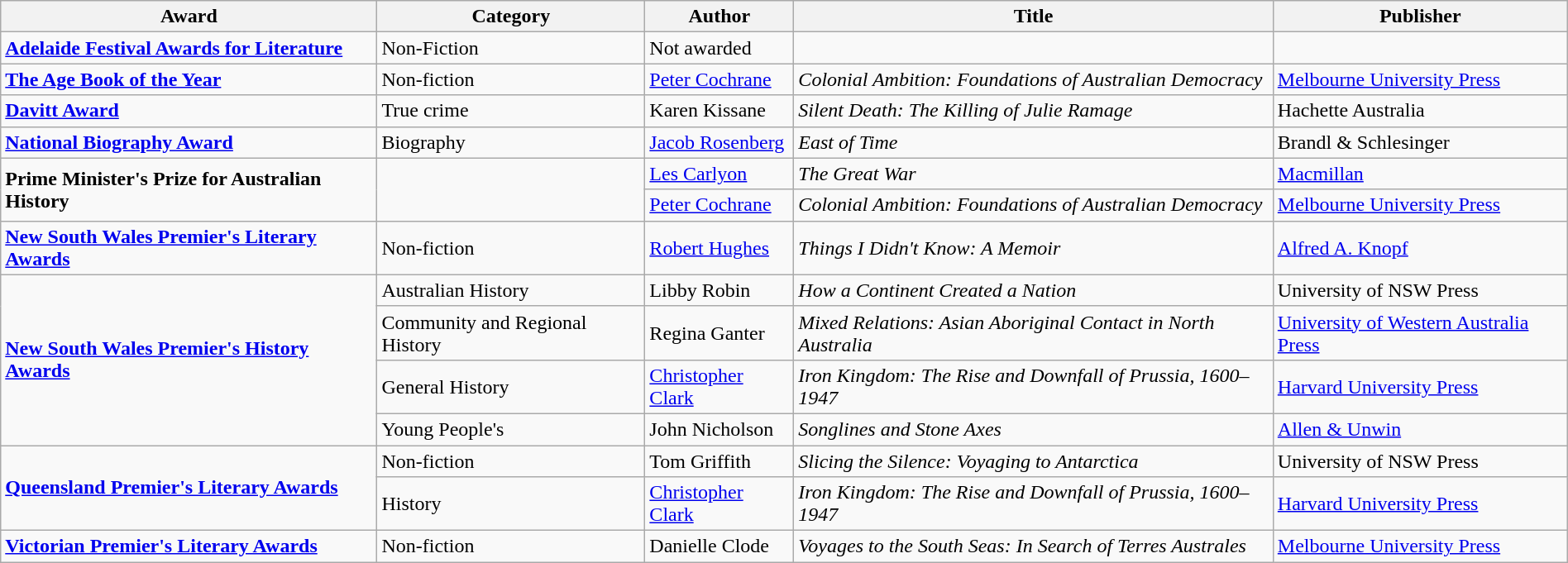<table class="wikitable" width=100%>
<tr>
<th>Award</th>
<th>Category</th>
<th>Author</th>
<th>Title</th>
<th>Publisher</th>
</tr>
<tr>
<td><strong><a href='#'>Adelaide Festival Awards for Literature</a></strong></td>
<td>Non-Fiction</td>
<td>Not awarded</td>
<td></td>
</tr>
<tr>
<td><strong><a href='#'>The Age Book of the Year</a></strong></td>
<td>Non-fiction</td>
<td><a href='#'>Peter Cochrane</a></td>
<td><em>Colonial Ambition: Foundations of Australian Democracy</em></td>
<td><a href='#'>Melbourne University Press</a></td>
</tr>
<tr>
<td><strong><a href='#'>Davitt Award</a></strong></td>
<td>True crime</td>
<td>Karen Kissane</td>
<td><em>Silent Death: The Killing of Julie Ramage</em></td>
<td>Hachette Australia</td>
</tr>
<tr>
<td><strong><a href='#'>National Biography Award</a></strong></td>
<td>Biography</td>
<td><a href='#'>Jacob Rosenberg</a></td>
<td><em>East of Time</em></td>
<td>Brandl & Schlesinger</td>
</tr>
<tr>
<td rowspan=2><strong>Prime Minister's Prize for Australian History</strong></td>
<td rowspan=2></td>
<td><a href='#'>Les Carlyon</a></td>
<td><em>The Great War</em></td>
<td><a href='#'>Macmillan</a></td>
</tr>
<tr>
<td><a href='#'>Peter Cochrane</a></td>
<td><em>Colonial Ambition: Foundations of Australian Democracy</em></td>
<td><a href='#'>Melbourne University Press</a></td>
</tr>
<tr>
<td><strong><a href='#'>New South Wales Premier's Literary Awards</a></strong></td>
<td>Non-fiction</td>
<td><a href='#'>Robert Hughes</a></td>
<td><em>Things I Didn't Know: A Memoir</em></td>
<td><a href='#'>Alfred A. Knopf</a></td>
</tr>
<tr>
<td rowspan=4><strong><a href='#'>New South Wales Premier's History Awards</a></strong></td>
<td>Australian History</td>
<td>Libby Robin</td>
<td><em>How a Continent Created a Nation</em></td>
<td>University of NSW Press</td>
</tr>
<tr>
<td>Community and Regional History</td>
<td>Regina Ganter</td>
<td><em>Mixed Relations: Asian Aboriginal Contact in North Australia</em></td>
<td><a href='#'>University of Western Australia Press</a></td>
</tr>
<tr>
<td>General History</td>
<td><a href='#'>Christopher Clark</a></td>
<td><em>Iron Kingdom: The Rise and Downfall of Prussia, 1600–1947</em></td>
<td><a href='#'>Harvard University Press</a></td>
</tr>
<tr>
<td>Young People's</td>
<td>John Nicholson</td>
<td><em>Songlines and Stone Axes</em></td>
<td><a href='#'>Allen & Unwin</a></td>
</tr>
<tr>
<td rowspan=2><strong><a href='#'>Queensland Premier's Literary Awards</a></strong></td>
<td>Non-fiction</td>
<td>Tom Griffith</td>
<td><em>Slicing the Silence: Voyaging to Antarctica</em></td>
<td>University of NSW Press</td>
</tr>
<tr>
<td>History</td>
<td><a href='#'>Christopher Clark</a></td>
<td><em>Iron Kingdom: The Rise and Downfall of Prussia, 1600–1947</em></td>
<td><a href='#'>Harvard University Press</a></td>
</tr>
<tr>
<td><strong><a href='#'>Victorian Premier's Literary Awards</a></strong></td>
<td>Non-fiction</td>
<td>Danielle Clode</td>
<td><em>Voyages to the South Seas: In Search of Terres Australes</em></td>
<td><a href='#'>Melbourne University Press</a></td>
</tr>
</table>
